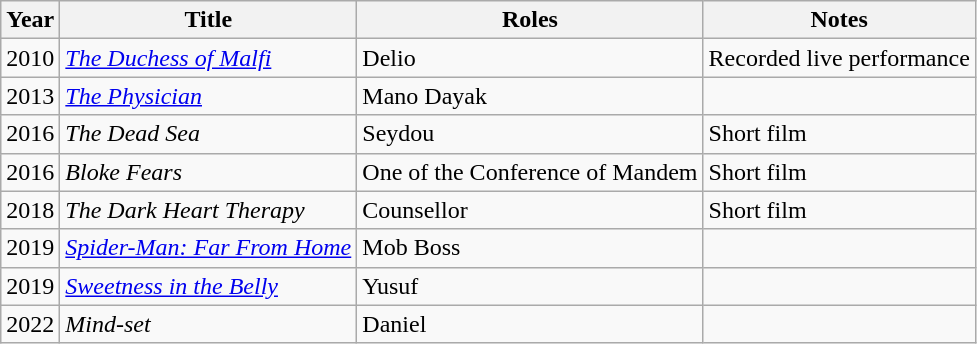<table class = "wikitable sortable">
<tr>
<th>Year</th>
<th>Title</th>
<th>Roles</th>
<th>Notes</th>
</tr>
<tr>
<td>2010</td>
<td><em><a href='#'>The Duchess of Malfi</a></em></td>
<td>Delio</td>
<td>Recorded live performance</td>
</tr>
<tr>
<td>2013</td>
<td><em><a href='#'>The Physician</a></em></td>
<td>Mano Dayak</td>
<td></td>
</tr>
<tr>
<td>2016</td>
<td><em>The Dead Sea</em></td>
<td>Seydou</td>
<td>Short film</td>
</tr>
<tr>
<td>2016</td>
<td><em>Bloke Fears</em></td>
<td>One of the Conference of Mandem</td>
<td>Short film</td>
</tr>
<tr>
<td>2018</td>
<td><em>The Dark Heart Therapy</em></td>
<td>Counsellor</td>
<td>Short film</td>
</tr>
<tr>
<td>2019</td>
<td><em><a href='#'>Spider-Man: Far From Home</a></em></td>
<td>Mob Boss</td>
<td></td>
</tr>
<tr>
<td>2019</td>
<td><em><a href='#'>Sweetness in the Belly</a></em></td>
<td>Yusuf</td>
<td></td>
</tr>
<tr>
<td>2022</td>
<td><em>Mind-set</em></td>
<td>Daniel</td>
<td></td>
</tr>
</table>
